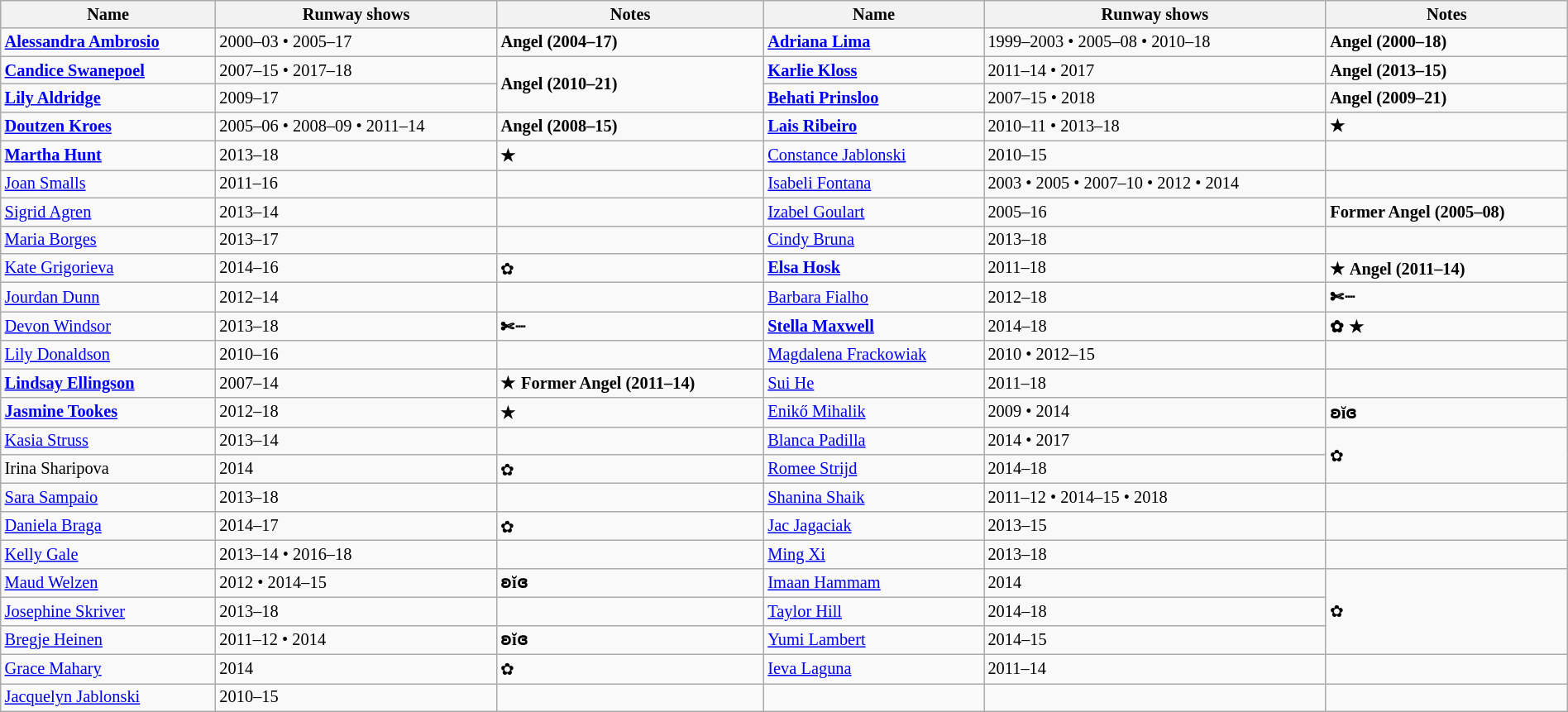<table class="sortable wikitable" style="font-size:85%; width:100%;">
<tr>
<th style="text-align:center;">Name</th>
<th style="text-align:center;">Runway shows</th>
<th style="text-align:center;">Notes</th>
<th style="text-align:center;">Name</th>
<th style="text-align:center;">Runway shows</th>
<th style="text-align:center;">Notes</th>
</tr>
<tr>
<td><strong> <a href='#'>Alessandra Ambrosio</a></strong></td>
<td>2000–03 • 2005–17</td>
<td><strong> Angel (2004–17)</strong></td>
<td><strong> <a href='#'>Adriana Lima</a> </strong></td>
<td>1999–2003 • 2005–08 • 2010–18</td>
<td><strong> Angel (2000–18)</strong></td>
</tr>
<tr>
<td><strong> <a href='#'>Candice Swanepoel</a></strong></td>
<td>2007–15 • 2017–18</td>
<td rowspan="2"><strong> Angel (2010–21)</strong></td>
<td><strong> <a href='#'>Karlie Kloss</a> </strong></td>
<td>2011–14 • 2017</td>
<td><strong> Angel (2013–15)</strong></td>
</tr>
<tr>
<td><strong> <a href='#'>Lily Aldridge</a></strong></td>
<td>2009–17</td>
<td><strong> <a href='#'>Behati Prinsloo</a> </strong></td>
<td>2007–15 • 2018</td>
<td><strong> Angel (2009–21)</strong></td>
</tr>
<tr>
<td><strong> <a href='#'>Doutzen Kroes</a></strong></td>
<td>2005–06 • 2008–09 • 2011–14</td>
<td><strong> Angel (2008–15)</strong></td>
<td><strong> <a href='#'>Lais Ribeiro</a></strong></td>
<td>2010–11 • 2013–18</td>
<td><strong>★</strong></td>
</tr>
<tr>
<td><strong> <a href='#'>Martha Hunt</a></strong></td>
<td>2013–18</td>
<td><strong>★</strong></td>
<td> <a href='#'>Constance Jablonski</a></td>
<td>2010–15</td>
<td></td>
</tr>
<tr>
<td> <a href='#'>Joan Smalls</a></td>
<td>2011–16</td>
<td></td>
<td> <a href='#'>Isabeli Fontana</a></td>
<td>2003 • 2005 • 2007–10 • 2012 • 2014</td>
<td></td>
</tr>
<tr>
<td> <a href='#'>Sigrid Agren</a></td>
<td>2013–14</td>
<td></td>
<td> <a href='#'>Izabel Goulart</a></td>
<td>2005–16</td>
<td><strong>Former  Angel (2005–08)</strong></td>
</tr>
<tr>
<td> <a href='#'>Maria Borges</a></td>
<td>2013–17</td>
<td></td>
<td> <a href='#'>Cindy Bruna</a></td>
<td>2013–18</td>
<td></td>
</tr>
<tr>
<td> <a href='#'>Kate Grigorieva</a></td>
<td>2014–16</td>
<td>✿</td>
<td><strong> <a href='#'>Elsa Hosk</a></strong></td>
<td>2011–18</td>
<td><strong>★  Angel (2011–14)</strong></td>
</tr>
<tr>
<td> <a href='#'>Jourdan Dunn</a></td>
<td>2012–14</td>
<td></td>
<td> <a href='#'>Barbara Fialho</a></td>
<td>2012–18</td>
<td><strong>✄┈</strong></td>
</tr>
<tr>
<td> <a href='#'>Devon Windsor</a></td>
<td>2013–18</td>
<td><strong>✄┈</strong></td>
<td><strong> <a href='#'>Stella Maxwell</a></strong></td>
<td>2014–18</td>
<td><strong>✿ ★</strong></td>
</tr>
<tr>
<td> <a href='#'>Lily Donaldson</a></td>
<td>2010–16</td>
<td></td>
<td> <a href='#'>Magdalena Frackowiak</a></td>
<td>2010 • 2012–15</td>
<td></td>
</tr>
<tr>
<td><strong> <a href='#'>Lindsay Ellingson</a></strong></td>
<td>2007–14</td>
<td><strong>★ Former </strong> <strong>Angel (2011–14)</strong></td>
<td> <a href='#'>Sui He</a></td>
<td>2011–18</td>
<td></td>
</tr>
<tr>
<td><strong> <a href='#'>Jasmine Tookes</a></strong></td>
<td>2012–18</td>
<td><strong>★</strong></td>
<td> <a href='#'>Enikő Mihalik</a></td>
<td>2009 • 2014</td>
<td><strong>ʚĭɞ</strong></td>
</tr>
<tr>
<td> <a href='#'>Kasia Struss</a></td>
<td>2013–14</td>
<td></td>
<td> <a href='#'>Blanca Padilla</a></td>
<td>2014 • 2017</td>
<td rowspan="2">✿</td>
</tr>
<tr>
<td> Irina Sharipova</td>
<td>2014</td>
<td>✿</td>
<td> <a href='#'>Romee Strijd</a></td>
<td>2014–18</td>
</tr>
<tr>
<td> <a href='#'>Sara Sampaio</a></td>
<td>2013–18</td>
<td></td>
<td> <a href='#'>Shanina Shaik</a></td>
<td>2011–12 • 2014–15 • 2018</td>
<td></td>
</tr>
<tr>
<td> <a href='#'>Daniela Braga</a></td>
<td>2014–17</td>
<td>✿</td>
<td> <a href='#'>Jac Jagaciak</a></td>
<td>2013–15</td>
<td></td>
</tr>
<tr>
<td> <a href='#'>Kelly Gale</a></td>
<td>2013–14 • 2016–18</td>
<td></td>
<td> <a href='#'>Ming Xi</a></td>
<td>2013–18</td>
<td></td>
</tr>
<tr>
<td> <a href='#'>Maud Welzen</a></td>
<td>2012 • 2014–15</td>
<td><strong>ʚĭɞ</strong></td>
<td> <a href='#'>Imaan Hammam</a></td>
<td>2014</td>
<td rowspan="3">✿</td>
</tr>
<tr>
<td> <a href='#'>Josephine Skriver</a></td>
<td>2013–18</td>
<td></td>
<td> <a href='#'>Taylor Hill</a></td>
<td>2014–18</td>
</tr>
<tr>
<td> <a href='#'>Bregje Heinen</a></td>
<td>2011–12 • 2014</td>
<td><strong>ʚĭɞ</strong></td>
<td> <a href='#'>Yumi Lambert</a></td>
<td>2014–15</td>
</tr>
<tr>
<td> <a href='#'>Grace Mahary</a></td>
<td>2014</td>
<td>✿</td>
<td> <a href='#'>Ieva Laguna</a></td>
<td>2011–14</td>
<td></td>
</tr>
<tr>
<td> <a href='#'>Jacquelyn Jablonski</a></td>
<td>2010–15</td>
<td></td>
<td></td>
<td></td>
<td></td>
</tr>
</table>
